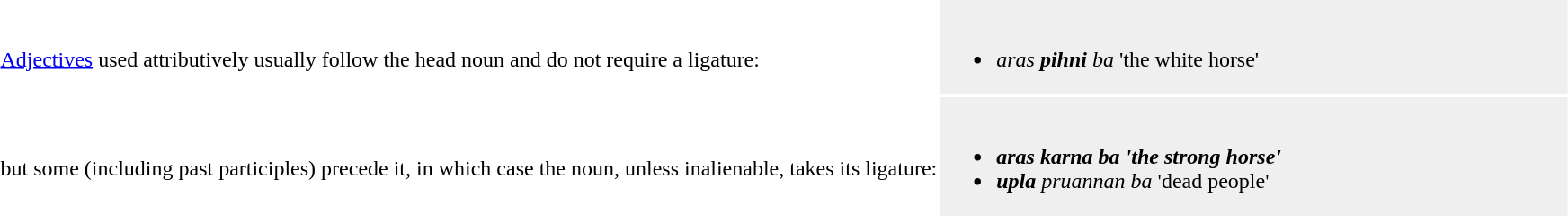<table>
<tr>
<td style="width:60%;"><br><a href='#'>Adjectives</a> used attributively usually follow the head noun and do not require a ligature:</td>
<td style="width:40%; background:#efefef;"><br><ul><li><em>aras <strong>pihni</strong> ba</em> 'the white horse'</li></ul></td>
</tr>
<tr>
<td><br>but some (including past participles) precede it, in which case the noun, unless inalienable, takes its ligature:</td>
<td style="background:#efefef;"><br><ul><li><strong><em>aras<strong> karna ba<em> 'the strong horse'</li><li></em></strong>upla</strong> pruannan ba</em> 'dead people'</li></ul></td>
</tr>
</table>
